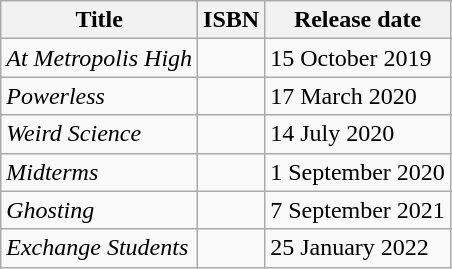<table class="wikitable">
<tr>
<th>Title</th>
<th>ISBN</th>
<th>Release date</th>
</tr>
<tr>
<td><em>At Metropolis High</em></td>
<td></td>
<td>15 October 2019</td>
</tr>
<tr>
<td><em>Powerless</em></td>
<td></td>
<td>17 March 2020</td>
</tr>
<tr>
<td><em>Weird Science</em></td>
<td></td>
<td>14 July 2020</td>
</tr>
<tr>
<td><em>Midterms</em></td>
<td></td>
<td>1 September 2020</td>
</tr>
<tr>
<td><em>Ghosting</em></td>
<td></td>
<td>7 September 2021</td>
</tr>
<tr>
<td><em>Exchange Students</em></td>
<td></td>
<td>25 January 2022</td>
</tr>
</table>
